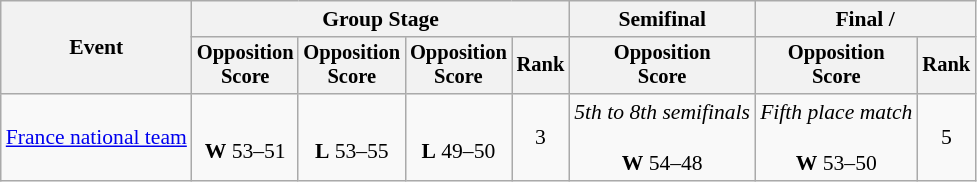<table class="wikitable" style="font-size:90%;text-align:center">
<tr>
<th rowspan="2">Event</th>
<th colspan="4">Group Stage</th>
<th>Semifinal</th>
<th colspan="2">Final / </th>
</tr>
<tr style="font-size:95%">
<th>Opposition<br>Score</th>
<th>Opposition<br>Score</th>
<th>Opposition<br>Score</th>
<th>Rank</th>
<th>Opposition<br>Score</th>
<th>Opposition<br>Score</th>
<th>Rank</th>
</tr>
<tr>
<td align=left><a href='#'>France national team</a></td>
<td><br><strong>W</strong> 53–51</td>
<td><br><strong>L</strong> 53–55</td>
<td><br><strong>L</strong> 49–50</td>
<td>3</td>
<td><em>5th to 8th semifinals</em><br><br><strong>W</strong> 54–48</td>
<td><em>Fifth place match</em><br><br><strong>W</strong> 53–50</td>
<td>5</td>
</tr>
</table>
